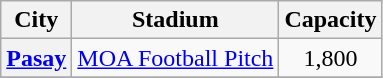<table class="wikitable plainrowheaders">
<tr>
<th>City</th>
<th>Stadium</th>
<th>Capacity</th>
</tr>
<tr>
<th scope=row><a href='#'>Pasay</a></th>
<td><a href='#'>MOA Football Pitch</a></td>
<td align=center>1,800</td>
</tr>
<tr>
</tr>
</table>
